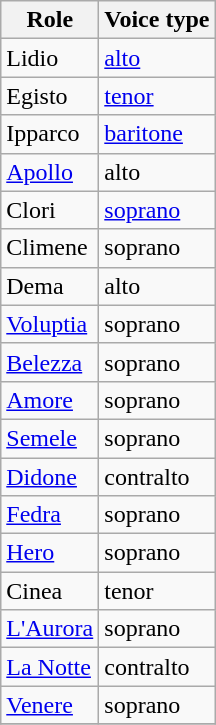<table class="wikitable">
<tr>
<th>Role</th>
<th>Voice type</th>
</tr>
<tr>
<td>Lidio</td>
<td><a href='#'>alto</a></td>
</tr>
<tr>
<td>Egisto</td>
<td><a href='#'>tenor</a></td>
</tr>
<tr>
<td>Ipparco</td>
<td><a href='#'>baritone</a></td>
</tr>
<tr>
<td><a href='#'>Apollo</a></td>
<td>alto</td>
</tr>
<tr>
<td>Clori</td>
<td><a href='#'>soprano</a></td>
</tr>
<tr>
<td>Climene</td>
<td>soprano</td>
</tr>
<tr>
<td>Dema</td>
<td>alto</td>
</tr>
<tr>
<td><a href='#'>Voluptia</a></td>
<td>soprano</td>
</tr>
<tr>
<td><a href='#'>Belezza</a></td>
<td>soprano</td>
</tr>
<tr>
<td><a href='#'>Amore</a></td>
<td>soprano</td>
</tr>
<tr>
<td><a href='#'>Semele</a></td>
<td>soprano</td>
</tr>
<tr>
<td><a href='#'>Didone</a></td>
<td>contralto</td>
</tr>
<tr>
<td><a href='#'>Fedra</a></td>
<td>soprano</td>
</tr>
<tr>
<td><a href='#'>Hero</a></td>
<td>soprano</td>
</tr>
<tr>
<td>Cinea</td>
<td>tenor</td>
</tr>
<tr>
<td><a href='#'>L'Aurora</a></td>
<td>soprano</td>
</tr>
<tr>
<td><a href='#'>La Notte</a></td>
<td>contralto</td>
</tr>
<tr>
<td><a href='#'>Venere</a></td>
<td>soprano</td>
</tr>
<tr>
</tr>
</table>
